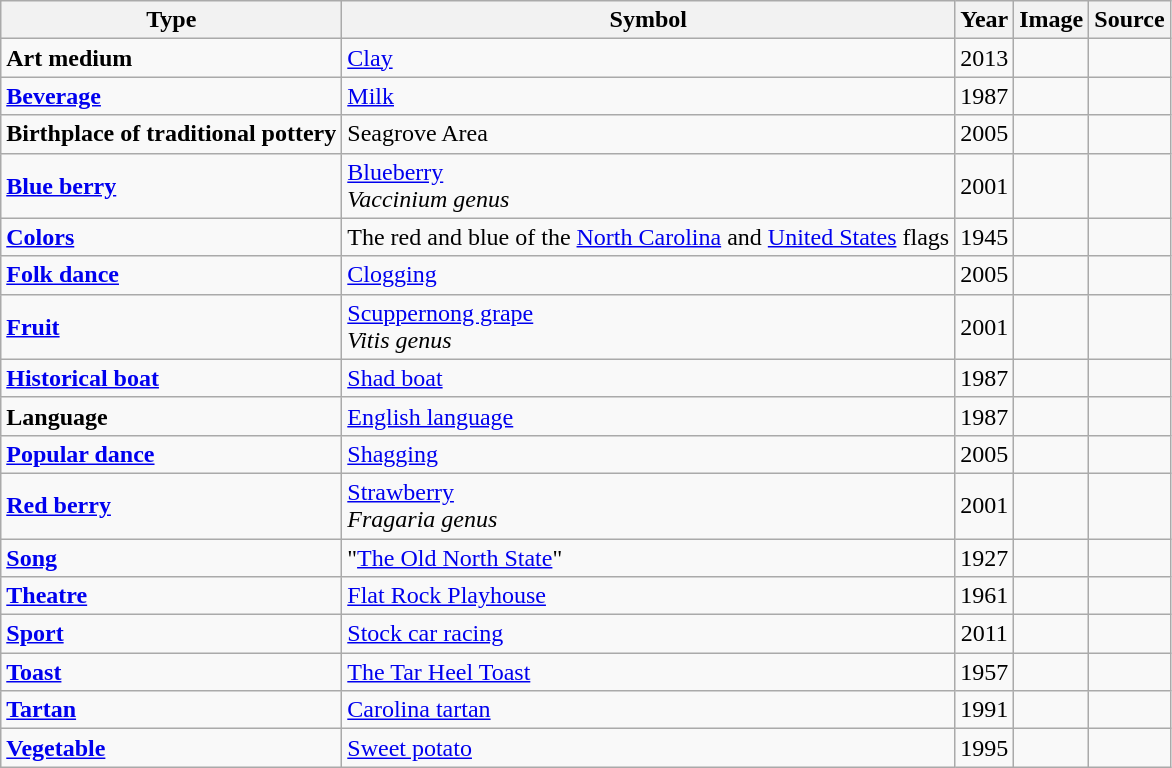<table class="wikitable">
<tr>
<th align="center">Type</th>
<th align="center">Symbol</th>
<th align="center">Year</th>
<th align="center">Image</th>
<th align="center">Source</th>
</tr>
<tr>
<td><strong>Art medium</strong></td>
<td><a href='#'>Clay</a></td>
<td align="center">2013</td>
<td align="center"></td>
<td align="center"></td>
</tr>
<tr>
<td><strong><a href='#'>Beverage</a></strong></td>
<td><a href='#'>Milk</a></td>
<td align="center">1987</td>
<td align="center"></td>
<td align="center"></td>
</tr>
<tr>
<td><strong>Birthplace of traditional pottery</strong></td>
<td>Seagrove Area</td>
<td align="center">2005</td>
<td align="center"></td>
<td align="center"></td>
</tr>
<tr>
<td><strong><a href='#'>Blue berry</a></strong></td>
<td><a href='#'>Blueberry</a><br><em>Vaccinium genus</em></td>
<td align="center">2001</td>
<td align="center"></td>
<td align="center"></td>
</tr>
<tr>
<td><strong><a href='#'>Colors</a></strong></td>
<td>The red and blue of the <a href='#'>North Carolina</a> and <a href='#'>United States</a> flags</td>
<td align="center">1945</td>
<td align="center"></td>
<td align="center"></td>
</tr>
<tr>
<td><strong><a href='#'>Folk dance</a></strong></td>
<td><a href='#'>Clogging</a></td>
<td align="center">2005</td>
<td align="center"></td>
<td align="center"></td>
</tr>
<tr>
<td><strong><a href='#'>Fruit</a></strong></td>
<td><a href='#'>Scuppernong grape</a><br><em>Vitis genus</em></td>
<td align="center">2001</td>
<td align="center"></td>
<td align="center"></td>
</tr>
<tr>
<td><strong><a href='#'>Historical boat</a></strong></td>
<td><a href='#'>Shad boat</a></td>
<td align="center">1987</td>
<td align="center"></td>
<td align="center"></td>
</tr>
<tr>
<td><strong>Language</strong></td>
<td><a href='#'>English language</a></td>
<td align="center">1987</td>
<td align="center"></td>
<td align="center"></td>
</tr>
<tr>
<td><strong><a href='#'>Popular dance</a></strong></td>
<td><a href='#'>Shagging</a></td>
<td align="center">2005</td>
<td align="center"></td>
<td align="center"></td>
</tr>
<tr>
<td><strong><a href='#'>Red berry</a></strong></td>
<td><a href='#'>Strawberry</a><br><em>Fragaria genus</em></td>
<td align="center">2001</td>
<td align="center"></td>
<td align="center"></td>
</tr>
<tr>
<td><strong><a href='#'>Song</a></strong></td>
<td>"<a href='#'>The Old North State</a>"</td>
<td align="center">1927</td>
<td align="center"></td>
<td align="center"></td>
</tr>
<tr>
<td><strong><a href='#'>Theatre</a></strong></td>
<td><a href='#'>Flat Rock Playhouse</a></td>
<td align="center">1961</td>
<td align="center"></td>
<td align="center"></td>
</tr>
<tr>
<td><strong><a href='#'>Sport</a></strong></td>
<td><a href='#'>Stock car racing</a></td>
<td align="center">2011</td>
<td align="center"></td>
<td align="center"></td>
</tr>
<tr>
<td><strong><a href='#'>Toast</a></strong></td>
<td><a href='#'>The Tar Heel Toast</a></td>
<td align="center">1957</td>
<td align="center"></td>
<td align="center"></td>
</tr>
<tr>
<td><strong><a href='#'>Tartan</a></strong></td>
<td><a href='#'>Carolina tartan</a></td>
<td align="center">1991</td>
<td align="center"></td>
<td align="center"></td>
</tr>
<tr>
<td><strong><a href='#'>Vegetable</a></strong></td>
<td><a href='#'>Sweet potato</a></td>
<td align="center">1995</td>
<td align="center"></td>
<td align="center"></td>
</tr>
</table>
